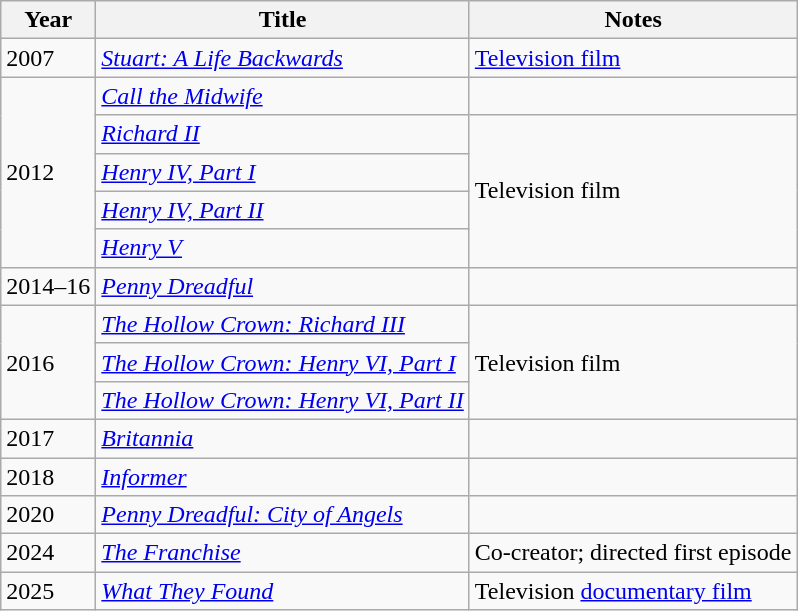<table class="wikitable">
<tr>
<th>Year</th>
<th>Title</th>
<th>Notes</th>
</tr>
<tr>
<td>2007</td>
<td><em><a href='#'>Stuart: A Life Backwards</a></em></td>
<td><a href='#'>Television film</a></td>
</tr>
<tr>
<td rowspan="5">2012</td>
<td><em><a href='#'>Call the Midwife</a></em></td>
<td></td>
</tr>
<tr>
<td><em><a href='#'>Richard II</a></em></td>
<td rowspan="4">Television film</td>
</tr>
<tr>
<td><em><a href='#'>Henry IV, Part I</a></em></td>
</tr>
<tr>
<td><em><a href='#'>Henry IV, Part II</a></em></td>
</tr>
<tr>
<td><em><a href='#'>Henry V</a></em></td>
</tr>
<tr>
<td>2014–16</td>
<td><em><a href='#'>Penny Dreadful</a></em></td>
<td></td>
</tr>
<tr>
<td rowspan="3">2016</td>
<td><em><a href='#'>The Hollow Crown: Richard III</a></em></td>
<td rowspan="3">Television film</td>
</tr>
<tr>
<td><em><a href='#'>The Hollow Crown: Henry VI, Part I</a></em></td>
</tr>
<tr>
<td><em><a href='#'>The Hollow Crown: Henry VI, Part II</a></em></td>
</tr>
<tr>
<td>2017</td>
<td><em><a href='#'>Britannia</a></em></td>
<td></td>
</tr>
<tr>
<td>2018</td>
<td><em><a href='#'>Informer</a></em></td>
<td></td>
</tr>
<tr>
<td>2020</td>
<td><em><a href='#'>Penny Dreadful: City of Angels</a></em></td>
<td></td>
</tr>
<tr>
<td>2024</td>
<td><em><a href='#'>The Franchise</a></em></td>
<td>Co-creator; directed first episode</td>
</tr>
<tr>
<td>2025</td>
<td><a href='#'><em>What They Found</em></a></td>
<td>Television <a href='#'>documentary film</a></td>
</tr>
</table>
